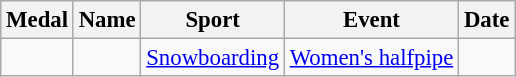<table class="wikitable sortable" style="font-size:95%;">
<tr>
<th>Medal</th>
<th>Name</th>
<th>Sport</th>
<th>Event</th>
<th>Date</th>
</tr>
<tr>
<td></td>
<td></td>
<td><a href='#'>Snowboarding</a></td>
<td><a href='#'>Women's halfpipe</a></td>
<td></td>
</tr>
</table>
